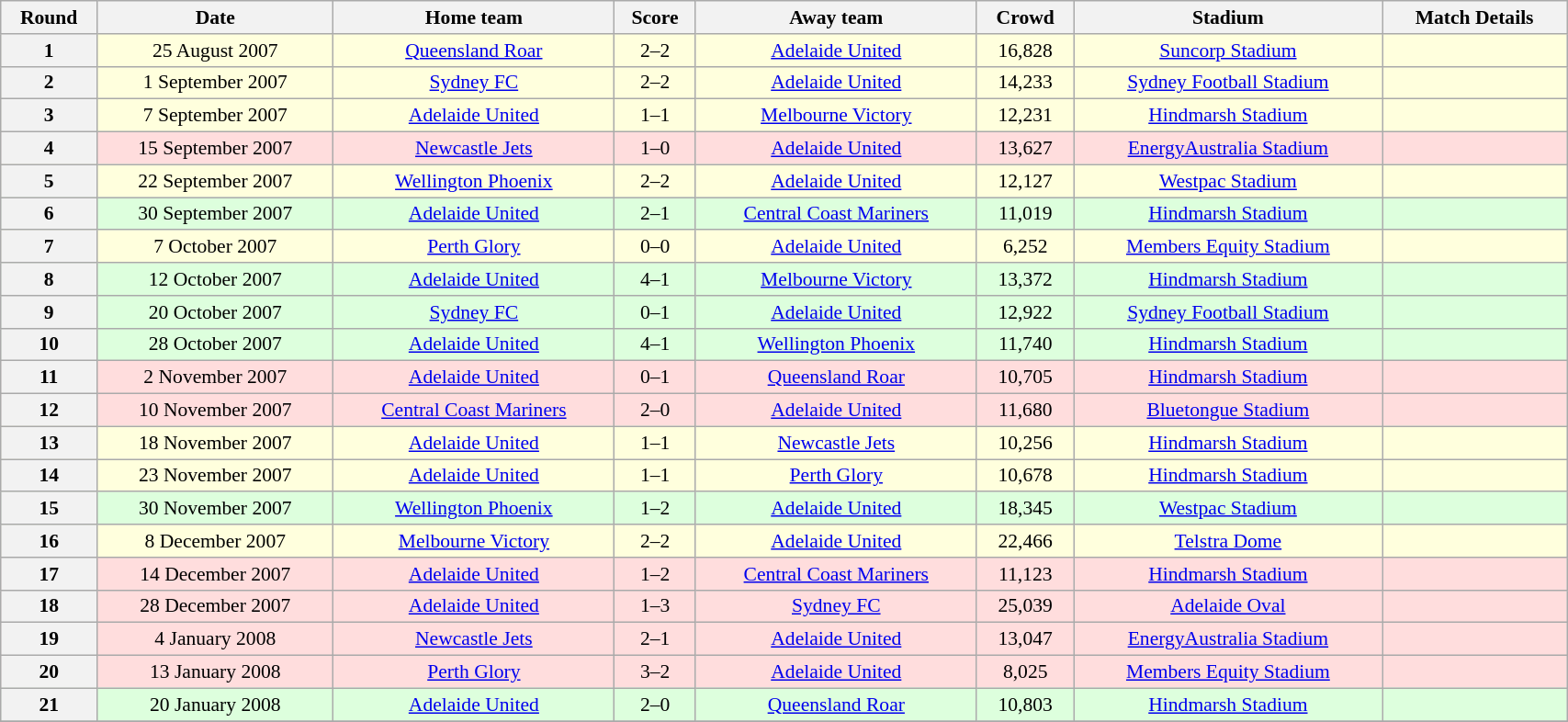<table class="wikitable" style="font-size:90%;width:90%; text-align:center;">
<tr>
<th>Round</th>
<th>Date</th>
<th>Home team</th>
<th>Score</th>
<th>Away team</th>
<th>Crowd</th>
<th>Stadium</th>
<th>Match Details</th>
</tr>
<tr bgcolor="#ffffdd">
<th>1</th>
<td>25 August 2007</td>
<td><a href='#'>Queensland Roar</a></td>
<td>2–2</td>
<td><a href='#'>Adelaide United</a></td>
<td>16,828</td>
<td><a href='#'>Suncorp Stadium</a></td>
<td><br></td>
</tr>
<tr bgcolor="#ffffdd">
<th>2</th>
<td>1 September 2007</td>
<td><a href='#'>Sydney FC</a></td>
<td>2–2</td>
<td><a href='#'>Adelaide United</a></td>
<td>14,233</td>
<td><a href='#'>Sydney Football Stadium</a></td>
<td><br></td>
</tr>
<tr bgcolor="#ffffdd">
<th>3</th>
<td>7 September 2007</td>
<td><a href='#'>Adelaide United</a></td>
<td>1–1</td>
<td><a href='#'>Melbourne Victory</a></td>
<td>12,231</td>
<td><a href='#'>Hindmarsh Stadium</a></td>
<td><br></td>
</tr>
<tr bgcolor="#ffdddd">
<th>4</th>
<td>15 September 2007</td>
<td><a href='#'>Newcastle Jets</a></td>
<td>1–0</td>
<td><a href='#'>Adelaide United</a></td>
<td>13,627</td>
<td><a href='#'>EnergyAustralia Stadium</a></td>
<td><br></td>
</tr>
<tr bgcolor="#ffffdd">
<th>5</th>
<td>22 September 2007</td>
<td><a href='#'>Wellington Phoenix</a></td>
<td>2–2</td>
<td><a href='#'>Adelaide United</a></td>
<td>12,127</td>
<td><a href='#'>Westpac Stadium</a></td>
<td><br></td>
</tr>
<tr bgcolor="#ddffdd">
<th>6</th>
<td>30 September 2007</td>
<td><a href='#'>Adelaide United</a></td>
<td>2–1</td>
<td><a href='#'>Central Coast Mariners</a></td>
<td>11,019</td>
<td><a href='#'>Hindmarsh Stadium</a></td>
<td><br></td>
</tr>
<tr bgcolor="#ffffdd">
<th>7</th>
<td>7 October 2007</td>
<td><a href='#'>Perth Glory</a></td>
<td>0–0</td>
<td><a href='#'>Adelaide United</a></td>
<td>6,252</td>
<td><a href='#'>Members Equity Stadium</a></td>
<td><br></td>
</tr>
<tr bgcolor="#ddffdd">
<th>8</th>
<td>12 October 2007</td>
<td><a href='#'>Adelaide United</a></td>
<td>4–1</td>
<td><a href='#'>Melbourne Victory</a></td>
<td>13,372</td>
<td><a href='#'>Hindmarsh Stadium</a></td>
<td><br></td>
</tr>
<tr bgcolor="#ddffdd">
<th>9</th>
<td>20 October 2007</td>
<td><a href='#'>Sydney FC</a></td>
<td>0–1</td>
<td><a href='#'>Adelaide United</a></td>
<td>12,922</td>
<td><a href='#'>Sydney Football Stadium</a></td>
<td><br></td>
</tr>
<tr bgcolor="#ddffdd">
<th>10</th>
<td>28 October 2007</td>
<td><a href='#'>Adelaide United</a></td>
<td>4–1</td>
<td><a href='#'>Wellington Phoenix</a></td>
<td>11,740</td>
<td><a href='#'>Hindmarsh Stadium</a></td>
<td><br></td>
</tr>
<tr bgcolor="#ffdddd">
<th>11</th>
<td>2 November 2007</td>
<td><a href='#'>Adelaide United</a></td>
<td>0–1</td>
<td><a href='#'>Queensland Roar</a></td>
<td>10,705</td>
<td><a href='#'>Hindmarsh Stadium</a></td>
<td><br></td>
</tr>
<tr bgcolor="#ffdddd">
<th>12</th>
<td>10 November 2007</td>
<td><a href='#'>Central Coast Mariners</a></td>
<td>2–0</td>
<td><a href='#'>Adelaide United</a></td>
<td>11,680</td>
<td><a href='#'>Bluetongue Stadium</a></td>
<td><br></td>
</tr>
<tr bgcolor="#ffffdd">
<th>13</th>
<td>18 November 2007</td>
<td><a href='#'>Adelaide United</a></td>
<td>1–1</td>
<td><a href='#'>Newcastle Jets</a></td>
<td>10,256</td>
<td><a href='#'>Hindmarsh Stadium</a></td>
<td><br></td>
</tr>
<tr bgcolor="#ffffdd">
<th>14</th>
<td>23 November 2007</td>
<td><a href='#'>Adelaide United</a></td>
<td>1–1</td>
<td><a href='#'>Perth Glory</a></td>
<td>10,678</td>
<td><a href='#'>Hindmarsh Stadium</a></td>
<td><br></td>
</tr>
<tr bgcolor="#ddffdd">
<th>15</th>
<td>30 November 2007</td>
<td><a href='#'>Wellington Phoenix</a></td>
<td>1–2</td>
<td><a href='#'>Adelaide United</a></td>
<td>18,345</td>
<td><a href='#'>Westpac Stadium</a></td>
<td><br></td>
</tr>
<tr bgcolor="#ffffdd">
<th>16</th>
<td>8 December 2007</td>
<td><a href='#'>Melbourne Victory</a></td>
<td>2–2</td>
<td><a href='#'>Adelaide United</a></td>
<td>22,466</td>
<td><a href='#'>Telstra Dome</a></td>
<td><br></td>
</tr>
<tr bgcolor="#ffdddd">
<th>17</th>
<td>14 December 2007</td>
<td><a href='#'>Adelaide United</a></td>
<td>1–2</td>
<td><a href='#'>Central Coast Mariners</a></td>
<td>11,123</td>
<td><a href='#'>Hindmarsh Stadium</a></td>
<td><br></td>
</tr>
<tr bgcolor="#ffdddd">
<th>18</th>
<td>28 December 2007</td>
<td><a href='#'>Adelaide United</a></td>
<td>1–3</td>
<td><a href='#'>Sydney FC</a></td>
<td>25,039</td>
<td><a href='#'>Adelaide Oval</a></td>
<td><br></td>
</tr>
<tr bgcolor="#ffdddd">
<th>19</th>
<td>4 January 2008</td>
<td><a href='#'>Newcastle Jets</a></td>
<td>2–1</td>
<td><a href='#'>Adelaide United</a></td>
<td>13,047</td>
<td><a href='#'>EnergyAustralia Stadium</a></td>
<td><br></td>
</tr>
<tr bgcolor="#ffdddd">
<th>20</th>
<td>13 January 2008</td>
<td><a href='#'>Perth Glory</a></td>
<td>3–2</td>
<td><a href='#'>Adelaide United</a></td>
<td>8,025</td>
<td><a href='#'>Members Equity Stadium</a></td>
<td><br></td>
</tr>
<tr bgcolor="#ddffdd">
<th>21</th>
<td>20 January 2008</td>
<td><a href='#'>Adelaide United</a></td>
<td>2–0</td>
<td><a href='#'>Queensland Roar</a></td>
<td>10,803</td>
<td><a href='#'>Hindmarsh Stadium</a></td>
<td><br></td>
</tr>
<tr>
</tr>
</table>
